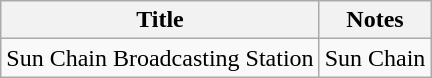<table class="wikitable">
<tr>
<th>Title</th>
<th>Notes</th>
</tr>
<tr>
<td>Sun Chain Broadcasting Station</td>
<td>Sun Chain</td>
</tr>
</table>
